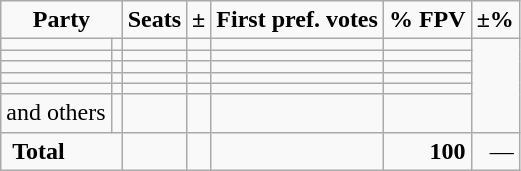<table class="wikitable">
<tr>
<td colspan="2" rowspan="1" align="center" valign="top"><strong>Party</strong></td>
<td valign="top"><strong>Seats</strong></td>
<td valign="top" align="center"><strong>±</strong></td>
<td valign="top"><strong>First pref. votes</strong></td>
<td valign="top"><strong>% FPV</strong></td>
<td valign="top" align="center"><strong>±%</strong></td>
</tr>
<tr>
<td></td>
<td align="right"></td>
<td align="right"></td>
<td align="right"></td>
<td align="right"></td>
<td align="right"></td>
</tr>
<tr>
<td></td>
<td align="right"></td>
<td align="right"></td>
<td align="right"></td>
<td align="right"></td>
<td align="right"></td>
</tr>
<tr>
<td></td>
<td align="right"></td>
<td align="right"></td>
<td align="right"></td>
<td align="right"></td>
<td align="right"></td>
</tr>
<tr>
<td></td>
<td align="right"></td>
<td align="right"></td>
<td align="right"></td>
<td align="right"></td>
<td align="right"></td>
</tr>
<tr>
<td></td>
<td align="right"></td>
<td align="right"></td>
<td align="right"></td>
<td align="right"></td>
<td align="right"></td>
</tr>
<tr>
<td> and others</td>
<td align="right"></td>
<td align="right"></td>
<td align="right"></td>
<td align="right"></td>
<td align="right"></td>
</tr>
<tr>
<td colspan="2" rowspan="1"> <strong>Total</strong></td>
<td align="right"><strong> </strong></td>
<td align="right"></td>
<td align="right"></td>
<td align="right"><strong>100</strong></td>
<td align="right">—</td>
</tr>
</table>
